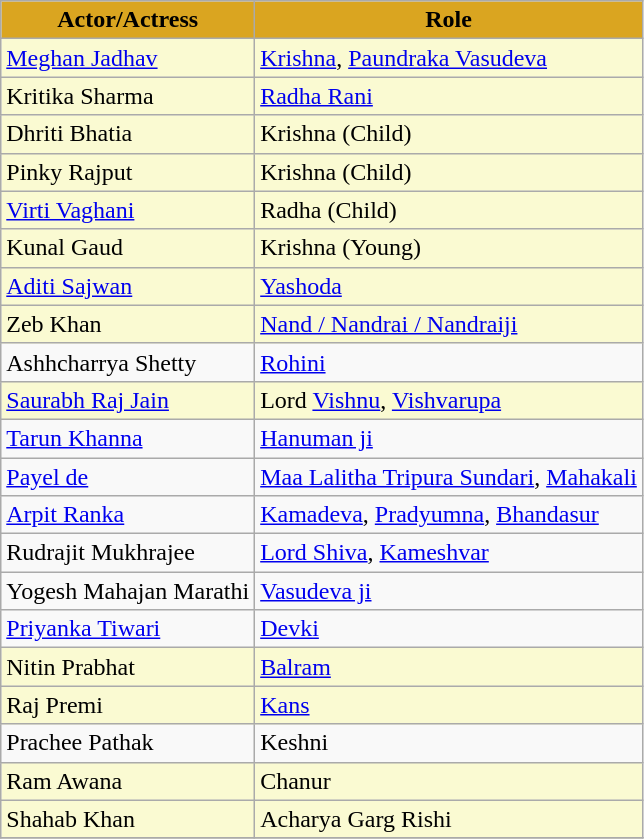<table class="wikitable">
<tr>
<th style="background-color:#DAA520">Actor/Actress</th>
<th style="background-color:#DAA520">Role</th>
</tr>
<tr>
<td style="background-color:#FAFAD2"><a href='#'>Meghan Jadhav</a></td>
<td style="background-color:#FAFAD2"><a href='#'>Krishna</a>, <a href='#'>Paundraka Vasudeva</a></td>
</tr>
<tr>
<td style="background-color:#FAFAD2">Kritika Sharma</td>
<td style="background-color:#FAFAD2"><a href='#'>Radha Rani</a></td>
</tr>
<tr>
<td style="background-color:#FAFAD2">Dhriti Bhatia</td>
<td style="background-color:#FAFAD2">Krishna (Child)</td>
</tr>
<tr>
<td style="background-color:#FAFAD2">Pinky Rajput</td>
<td style="background-color:#FAFAD2">Krishna (Child)</td>
</tr>
<tr>
<td style="background-color:#FAFAD2"><a href='#'>Virti Vaghani</a></td>
<td style="background-color:#FAFAD2">Radha (Child)</td>
</tr>
<tr>
<td style="background-color:#FAFAD2">Kunal Gaud</td>
<td style="background-color:#FAFAD2">Krishna (Young)</td>
</tr>
<tr>
<td style="background-color:#FAFAD2"><a href='#'>Aditi Sajwan</a></td>
<td style="background-color:#FAFAD2"><a href='#'>Yashoda</a></td>
</tr>
<tr>
<td style="background-color:#FAFAD2">Zeb Khan</td>
<td style="background-color:#FAFAD2"><a href='#'>Nand / Nandrai / Nandraiji</a></td>
</tr>
<tr>
<td>Ashhcharrya Shetty</td>
<td><a href='#'>Rohini</a></td>
</tr>
<tr>
<td style="background-color:#FAFAD2"><a href='#'>Saurabh Raj Jain</a></td>
<td style="background-color:#FAFAD2">Lord <a href='#'>Vishnu</a>, <a href='#'>Vishvarupa</a></td>
</tr>
<tr>
<td><a href='#'>Tarun Khanna</a></td>
<td><a href='#'>Hanuman ji</a></td>
</tr>
<tr>
<td><a href='#'>Payel de</a></td>
<td><a href='#'>Maa Lalitha Tripura Sundari</a>, <a href='#'>Mahakali</a></td>
</tr>
<tr>
<td><a href='#'>Arpit Ranka</a></td>
<td><a href='#'>Kamadeva</a>, <a href='#'>Pradyumna</a>, <a href='#'>Bhandasur</a></td>
</tr>
<tr>
<td>Rudrajit Mukhrajee</td>
<td><a href='#'>Lord Shiva</a>, <a href='#'>Kameshvar</a></td>
</tr>
<tr>
<td>Yogesh Mahajan Marathi</td>
<td><a href='#'>Vasudeva ji</a></td>
</tr>
<tr>
<td><a href='#'>Priyanka Tiwari</a></td>
<td><a href='#'>Devki</a></td>
</tr>
<tr>
<td style="background-color:#FAFAD2">Nitin Prabhat</td>
<td style="background-color:#FAFAD2"><a href='#'>Balram</a></td>
</tr>
<tr>
<td style="background-color:#FAFAD2">Raj Premi</td>
<td style="background-color:#FAFAD2"><a href='#'>Kans</a></td>
</tr>
<tr>
<td>Prachee Pathak</td>
<td>Keshni</td>
</tr>
<tr>
<td style="background-color:#FAFAD2">Ram Awana</td>
<td style="background-color:#FAFAD2">Chanur</td>
</tr>
<tr>
<td style="background-color:#FAFAD2">Shahab Khan</td>
<td style="background-color:#FAFAD2">Acharya Garg Rishi</td>
</tr>
<tr>
</tr>
</table>
